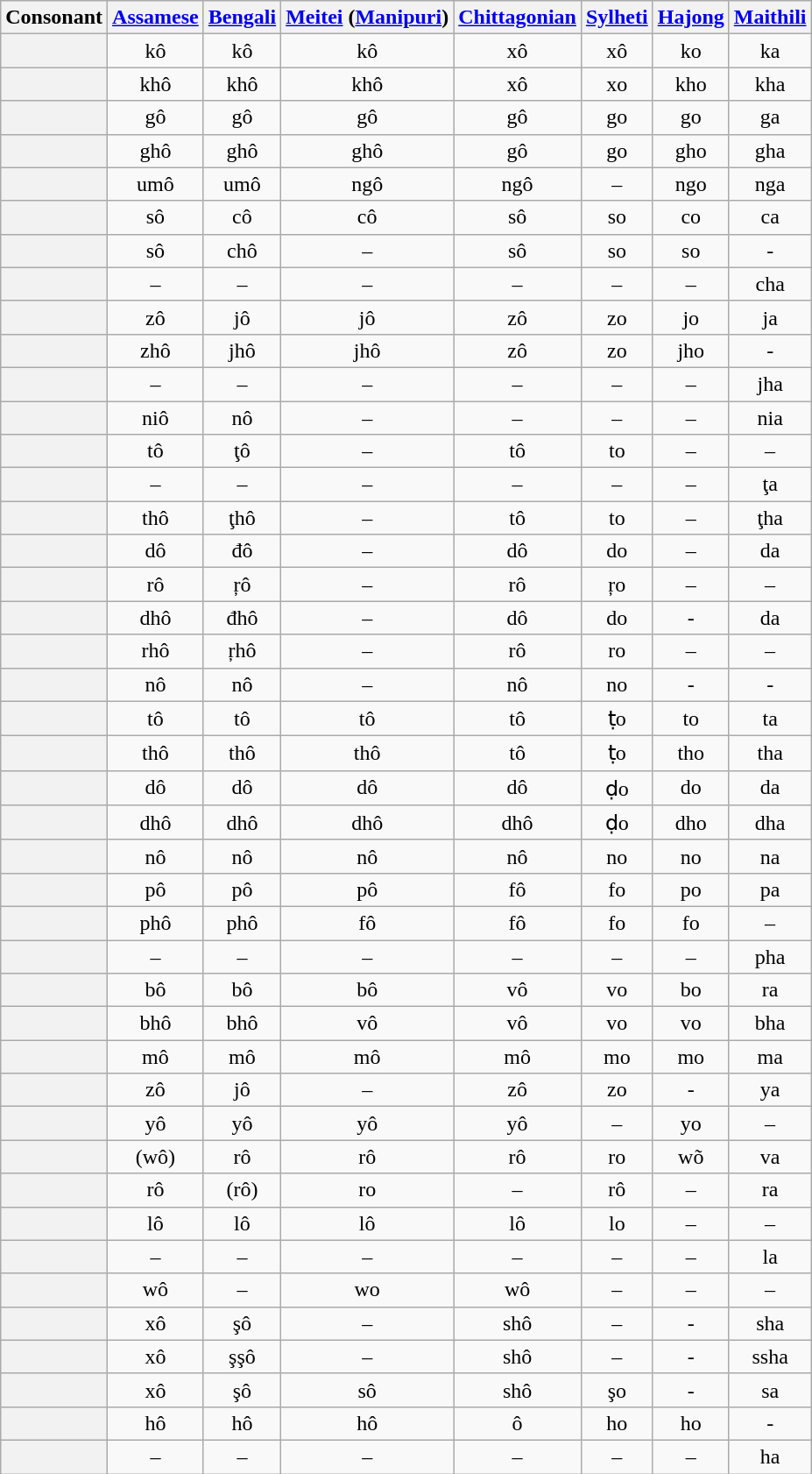<table class="wikitable">
<tr>
<th>Consonant</th>
<th><a href='#'>Assamese</a></th>
<th><a href='#'>Bengali</a></th>
<th><a href='#'>Meitei</a> (<a href='#'>Manipuri</a>)</th>
<th><a href='#'>Chittagonian</a></th>
<th><a href='#'>Sylheti</a></th>
<th><a href='#'>Hajong</a></th>
<th><a href='#'>Maithili</a></th>
</tr>
<tr style="text-align:center">
<th></th>
<td>kô</td>
<td>kô</td>
<td>kô</td>
<td>xô</td>
<td>xô</td>
<td>ko</td>
<td>ka</td>
</tr>
<tr style="text-align:center">
<th></th>
<td>khô</td>
<td>khô</td>
<td>khô</td>
<td>xô</td>
<td>xo</td>
<td>kho</td>
<td>kha</td>
</tr>
<tr style="text-align:center">
<th></th>
<td>gô</td>
<td>gô</td>
<td>gô</td>
<td>gô</td>
<td>go</td>
<td>go</td>
<td>ga</td>
</tr>
<tr style="text-align:center">
<th></th>
<td>ghô</td>
<td>ghô</td>
<td>ghô</td>
<td>gô</td>
<td>go</td>
<td>gho</td>
<td>gha</td>
</tr>
<tr style="text-align:center">
<th></th>
<td>umô</td>
<td>umô</td>
<td>ngô</td>
<td>ngô</td>
<td>–</td>
<td>ngo</td>
<td>nga</td>
</tr>
<tr style="text-align:center">
<th></th>
<td>sô</td>
<td>cô</td>
<td>cô</td>
<td>sô</td>
<td>so</td>
<td>co</td>
<td>ca</td>
</tr>
<tr style="text-align:center">
<th></th>
<td>sô</td>
<td>chô</td>
<td>–</td>
<td>sô</td>
<td>so</td>
<td>so</td>
<td>-</td>
</tr>
<tr style="text-align:center">
<th></th>
<td>–</td>
<td>–</td>
<td>–</td>
<td>–</td>
<td>–</td>
<td>–</td>
<td>cha</td>
</tr>
<tr style="text-align:center">
<th></th>
<td>zô</td>
<td>jô</td>
<td>jô</td>
<td>zô</td>
<td>zo</td>
<td>jo</td>
<td>ja</td>
</tr>
<tr style="text-align:center">
<th></th>
<td>zhô</td>
<td>jhô</td>
<td>jhô</td>
<td>zô</td>
<td>zo</td>
<td>jho</td>
<td>-</td>
</tr>
<tr style="text-align:center">
<th></th>
<td>–</td>
<td>–</td>
<td>–</td>
<td>–</td>
<td>–</td>
<td>–</td>
<td>jha</td>
</tr>
<tr style="text-align:center">
<th></th>
<td>niô</td>
<td>nô</td>
<td>–</td>
<td>–</td>
<td>–</td>
<td>–</td>
<td>nia</td>
</tr>
<tr style="text-align:center">
<th></th>
<td>tô</td>
<td>ţô</td>
<td>–</td>
<td>tô</td>
<td>to</td>
<td>–</td>
<td>–</td>
</tr>
<tr style="text-align:center">
<th></th>
<td>–</td>
<td>–</td>
<td>–</td>
<td>–</td>
<td>–</td>
<td>–</td>
<td>ţa</td>
</tr>
<tr style="text-align:center">
<th></th>
<td>thô</td>
<td>ţhô</td>
<td>–</td>
<td>tô</td>
<td>to</td>
<td>–</td>
<td>ţha</td>
</tr>
<tr style="text-align:center">
<th></th>
<td>dô</td>
<td>đô</td>
<td>–</td>
<td>dô</td>
<td>do</td>
<td>–</td>
<td>da</td>
</tr>
<tr style="text-align:center">
<th></th>
<td>rô</td>
<td>ŗô</td>
<td>–</td>
<td>rô</td>
<td>ŗo</td>
<td>–</td>
<td>–</td>
</tr>
<tr style="text-align:center">
<th></th>
<td>dhô</td>
<td>đhô</td>
<td>–</td>
<td>dô</td>
<td>do</td>
<td>-</td>
<td>da</td>
</tr>
<tr style="text-align:center">
<th></th>
<td>rhô</td>
<td>ŗhô</td>
<td>–</td>
<td>rô</td>
<td>ro</td>
<td>–</td>
<td>–</td>
</tr>
<tr style="text-align:center">
<th></th>
<td>nô</td>
<td>nô</td>
<td>–</td>
<td>nô</td>
<td>no</td>
<td>-</td>
<td>-</td>
</tr>
<tr style="text-align:center">
<th></th>
<td>tô</td>
<td>tô</td>
<td>tô</td>
<td>tô</td>
<td>ṭo</td>
<td>to</td>
<td>ta</td>
</tr>
<tr style="text-align:center">
<th></th>
<td>thô</td>
<td>thô</td>
<td>thô</td>
<td>tô</td>
<td>ṭo</td>
<td>tho</td>
<td>tha</td>
</tr>
<tr style="text-align:center">
<th></th>
<td>dô</td>
<td>dô</td>
<td>dô</td>
<td>dô</td>
<td>ḍo</td>
<td>do</td>
<td>da</td>
</tr>
<tr style="text-align:center">
<th></th>
<td>dhô</td>
<td>dhô</td>
<td>dhô</td>
<td>dhô</td>
<td>ḍo</td>
<td>dho</td>
<td>dha</td>
</tr>
<tr style="text-align:center">
<th></th>
<td>nô</td>
<td>nô</td>
<td>nô</td>
<td>nô</td>
<td>no</td>
<td>no</td>
<td>na</td>
</tr>
<tr style="text-align:center">
<th></th>
<td>pô</td>
<td>pô</td>
<td>pô</td>
<td>fô</td>
<td>fo</td>
<td>po</td>
<td>pa</td>
</tr>
<tr style="text-align:center">
<th></th>
<td>phô</td>
<td>phô</td>
<td>fô</td>
<td>fô</td>
<td>fo</td>
<td>fo</td>
<td>–</td>
</tr>
<tr style="text-align:center">
<th></th>
<td>–</td>
<td>–</td>
<td>–</td>
<td>–</td>
<td>–</td>
<td>–</td>
<td>pha</td>
</tr>
<tr style="text-align:center">
<th></th>
<td>bô</td>
<td>bô</td>
<td>bô</td>
<td>vô</td>
<td>vo</td>
<td>bo</td>
<td>ra</td>
</tr>
<tr style="text-align:center">
<th></th>
<td>bhô</td>
<td>bhô</td>
<td>vô</td>
<td>vô</td>
<td>vo</td>
<td>vo</td>
<td>bha</td>
</tr>
<tr style="text-align:center">
<th></th>
<td>mô</td>
<td>mô</td>
<td>mô</td>
<td>mô</td>
<td>mo</td>
<td>mo</td>
<td>ma</td>
</tr>
<tr style="text-align:center">
<th></th>
<td>zô</td>
<td>jô</td>
<td>–</td>
<td>zô</td>
<td>zo</td>
<td>-</td>
<td>ya</td>
</tr>
<tr style="text-align:center">
<th></th>
<td>yô</td>
<td>yô</td>
<td>yô</td>
<td>yô</td>
<td>–</td>
<td>yo</td>
<td>–</td>
</tr>
<tr style="text-align:center">
<th></th>
<td>(wô)</td>
<td>rô</td>
<td>rô</td>
<td>rô</td>
<td>ro</td>
<td>wõ</td>
<td>va</td>
</tr>
<tr style="text-align:center">
<th></th>
<td>rô</td>
<td>(rô)</td>
<td>ro</td>
<td>–</td>
<td>rô</td>
<td>–</td>
<td>ra</td>
</tr>
<tr style="text-align:center">
<th></th>
<td>lô</td>
<td>lô</td>
<td>lô</td>
<td>lô</td>
<td>lo</td>
<td>–</td>
<td>–</td>
</tr>
<tr style="text-align:center">
<th></th>
<td>–</td>
<td>–</td>
<td>–</td>
<td>–</td>
<td>–</td>
<td>–</td>
<td>la</td>
</tr>
<tr style="text-align:center">
<th></th>
<td>wô</td>
<td>–</td>
<td>wo</td>
<td>wô</td>
<td>–</td>
<td>–</td>
<td>–</td>
</tr>
<tr style="text-align:center">
<th></th>
<td>xô</td>
<td>şô</td>
<td>–</td>
<td>shô</td>
<td>–</td>
<td>-</td>
<td>sha</td>
</tr>
<tr style="text-align:center">
<th></th>
<td>xô</td>
<td>şşô</td>
<td>–</td>
<td>shô</td>
<td>–</td>
<td>-</td>
<td>ssha</td>
</tr>
<tr style="text-align:center">
<th></th>
<td>xô</td>
<td>şô</td>
<td>sô</td>
<td>shô</td>
<td>şo</td>
<td>-</td>
<td>sa</td>
</tr>
<tr style="text-align:center">
<th></th>
<td>hô</td>
<td>hô</td>
<td>hô</td>
<td>ô</td>
<td>ho</td>
<td>ho</td>
<td>-</td>
</tr>
<tr style="text-align:center">
<th></th>
<td>–</td>
<td>–</td>
<td>–</td>
<td>–</td>
<td>–</td>
<td>–</td>
<td>ha</td>
</tr>
</table>
